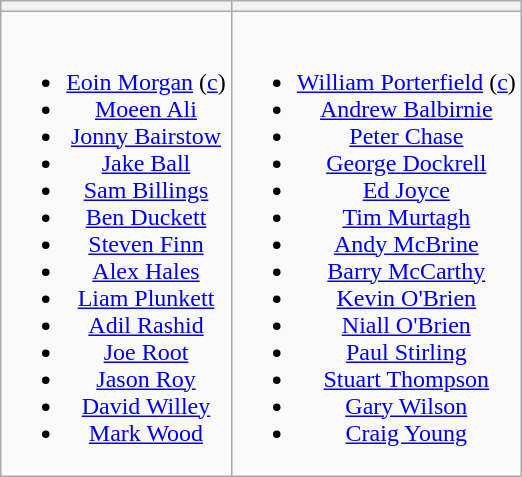<table class="wikitable" style="text-align:center; margin:0 auto">
<tr>
<th></th>
<th></th>
</tr>
<tr style="vertical-align:top">
<td><br><ul><li><a href='#'>Eoin Morgan</a> (<a href='#'>c</a>)</li><li><a href='#'>Moeen Ali</a></li><li><a href='#'>Jonny Bairstow</a></li><li><a href='#'>Jake Ball</a></li><li><a href='#'>Sam Billings</a></li><li><a href='#'>Ben Duckett</a></li><li><a href='#'>Steven Finn</a></li><li><a href='#'>Alex Hales</a></li><li><a href='#'>Liam Plunkett</a></li><li><a href='#'>Adil Rashid</a></li><li><a href='#'>Joe Root</a></li><li><a href='#'>Jason Roy</a></li><li><a href='#'>David Willey</a></li><li><a href='#'>Mark Wood</a></li></ul></td>
<td><br><ul><li><a href='#'>William Porterfield</a> (<a href='#'>c</a>)</li><li><a href='#'>Andrew Balbirnie</a></li><li><a href='#'>Peter Chase</a></li><li><a href='#'>George Dockrell</a></li><li><a href='#'>Ed Joyce</a></li><li><a href='#'>Tim Murtagh</a></li><li><a href='#'>Andy McBrine</a></li><li><a href='#'>Barry McCarthy</a></li><li><a href='#'>Kevin O'Brien</a></li><li><a href='#'>Niall O'Brien</a></li><li><a href='#'>Paul Stirling</a></li><li><a href='#'>Stuart Thompson</a></li><li><a href='#'>Gary Wilson</a></li><li><a href='#'>Craig Young</a></li></ul></td>
</tr>
</table>
